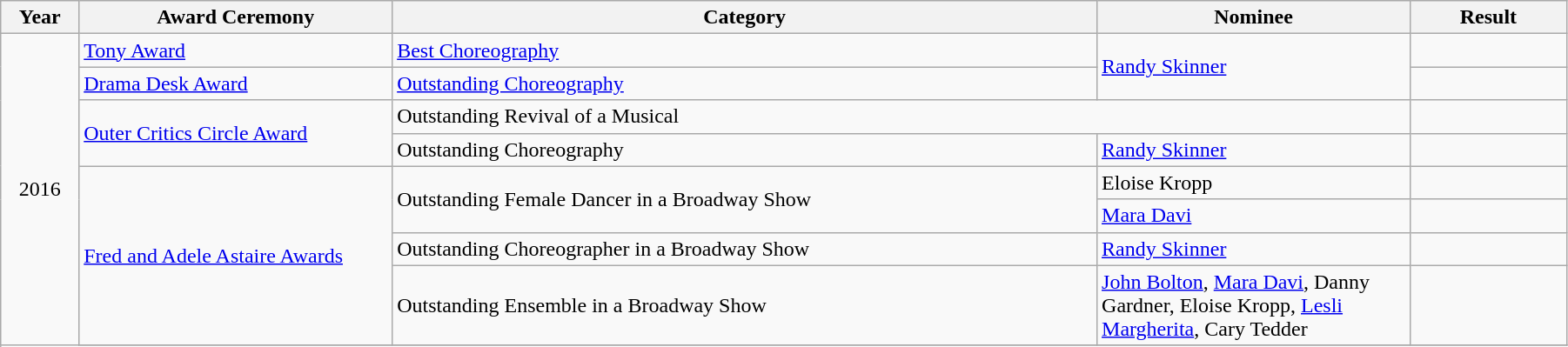<table class="wikitable" width="95%">
<tr>
<th width="5%">Year</th>
<th width="20%">Award Ceremony</th>
<th width="45%">Category</th>
<th width="20%">Nominee</th>
<th width="10%">Result</th>
</tr>
<tr>
<td rowspan="20" align="center">2016</td>
<td><a href='#'>Tony Award</a></td>
<td><a href='#'>Best Choreography</a></td>
<td rowspan="2"><a href='#'>Randy Skinner</a></td>
<td></td>
</tr>
<tr>
<td><a href='#'>Drama Desk Award</a></td>
<td><a href='#'>Outstanding Choreography</a></td>
<td></td>
</tr>
<tr>
<td rowspan="2"><a href='#'>Outer Critics Circle Award</a></td>
<td colspan="2">Outstanding Revival of a Musical</td>
<td></td>
</tr>
<tr>
<td>Outstanding Choreography</td>
<td><a href='#'>Randy Skinner</a></td>
<td></td>
</tr>
<tr>
<td rowspan="4"><a href='#'>Fred and Adele Astaire Awards</a></td>
<td rowspan="2">Outstanding Female Dancer in a Broadway Show</td>
<td>Eloise Kropp</td>
<td></td>
</tr>
<tr>
<td><a href='#'>Mara Davi</a></td>
<td></td>
</tr>
<tr>
<td>Outstanding Choreographer in a Broadway Show</td>
<td><a href='#'>Randy Skinner</a></td>
<td></td>
</tr>
<tr>
<td>Outstanding Ensemble in a Broadway Show</td>
<td><a href='#'>John Bolton</a>, <a href='#'>Mara Davi</a>, Danny Gardner, Eloise Kropp, <a href='#'>Lesli Margherita</a>, Cary Tedder</td>
<td></td>
</tr>
<tr>
</tr>
</table>
